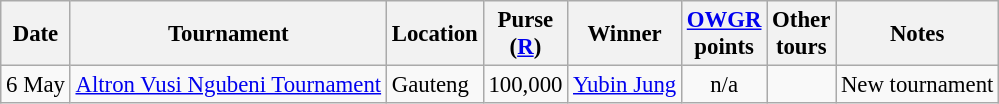<table class="wikitable" style="font-size:95%">
<tr>
<th>Date</th>
<th>Tournament</th>
<th>Location</th>
<th>Purse<br>(<a href='#'>R</a>)</th>
<th>Winner</th>
<th><a href='#'>OWGR</a><br>points</th>
<th>Other<br>tours</th>
<th>Notes</th>
</tr>
<tr>
<td>6 May</td>
<td><a href='#'>Altron Vusi Ngubeni Tournament</a></td>
<td>Gauteng</td>
<td align=right>100,000</td>
<td> <a href='#'>Yubin Jung</a></td>
<td align=center>n/a</td>
<td></td>
<td>New tournament</td>
</tr>
</table>
